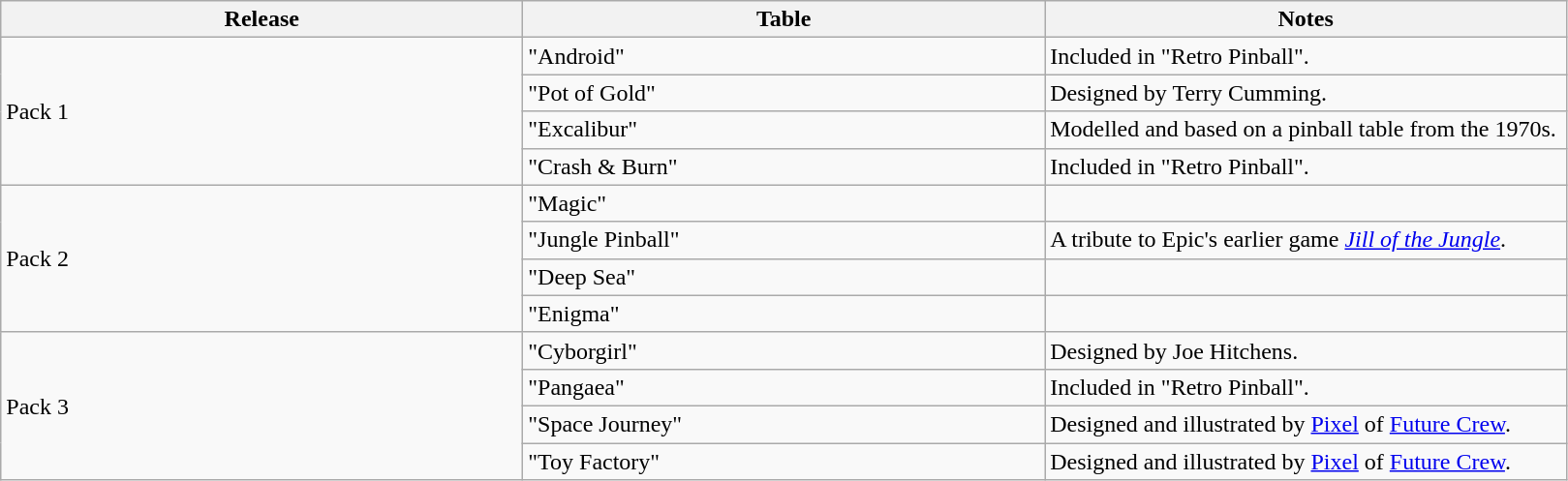<table class="wikitable">
<tr>
<th style="width: 33%;">Release</th>
<th style="width: 33%;">Table</th>
<th style="width: 33%;">Notes</th>
</tr>
<tr>
<td rowspan="4">Pack 1</td>
<td>"Android"</td>
<td>Included in "Retro Pinball".</td>
</tr>
<tr>
<td>"Pot of Gold"</td>
<td>Designed by Terry Cumming.</td>
</tr>
<tr>
<td>"Excalibur"</td>
<td>Modelled and based on a pinball table from the 1970s.<br></td>
</tr>
<tr>
<td>"Crash & Burn"</td>
<td>Included in "Retro Pinball".</td>
</tr>
<tr>
<td rowspan="4">Pack 2</td>
<td>"Magic"</td>
<td></td>
</tr>
<tr>
<td>"Jungle Pinball"</td>
<td>A tribute to Epic's earlier game <em><a href='#'>Jill of the Jungle</a></em>.</td>
</tr>
<tr>
<td>"Deep Sea"</td>
<td></td>
</tr>
<tr>
<td>"Enigma"</td>
<td></td>
</tr>
<tr>
<td rowspan="4">Pack 3</td>
<td>"Cyborgirl"</td>
<td>Designed by Joe Hitchens.</td>
</tr>
<tr>
<td>"Pangaea"</td>
<td>Included in "Retro Pinball".</td>
</tr>
<tr>
<td>"Space Journey"</td>
<td>Designed and illustrated by <a href='#'>Pixel</a> of <a href='#'>Future Crew</a>.</td>
</tr>
<tr>
<td>"Toy Factory"</td>
<td>Designed and illustrated by <a href='#'>Pixel</a> of <a href='#'>Future Crew</a>.</td>
</tr>
</table>
